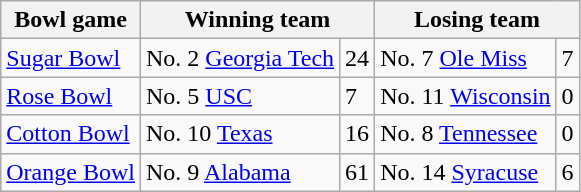<table class="wikitable">
<tr>
<th>Bowl game</th>
<th colspan="2">Winning team</th>
<th colspan="2">Losing team</th>
</tr>
<tr>
<td><a href='#'>Sugar Bowl</a></td>
<td>No. 2 <a href='#'>Georgia Tech</a></td>
<td>24</td>
<td>No. 7 <a href='#'>Ole Miss</a></td>
<td>7</td>
</tr>
<tr>
<td><a href='#'>Rose Bowl</a></td>
<td>No. 5 <a href='#'>USC</a></td>
<td>7</td>
<td>No. 11 <a href='#'>Wisconsin</a></td>
<td>0</td>
</tr>
<tr>
<td><a href='#'>Cotton Bowl</a></td>
<td>No. 10 <a href='#'>Texas</a></td>
<td>16</td>
<td>No. 8 <a href='#'>Tennessee</a></td>
<td>0</td>
</tr>
<tr>
<td><a href='#'>Orange Bowl</a></td>
<td>No. 9 <a href='#'>Alabama</a></td>
<td>61</td>
<td>No. 14 <a href='#'>Syracuse</a></td>
<td>6</td>
</tr>
</table>
